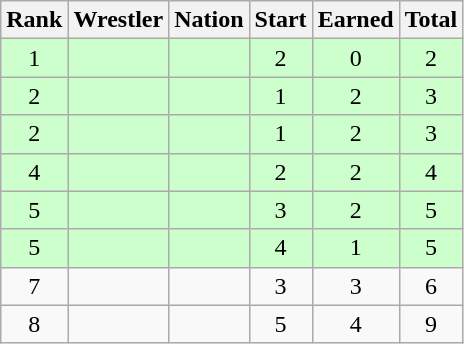<table class="wikitable sortable" style="text-align:center;">
<tr>
<th>Rank</th>
<th>Wrestler</th>
<th>Nation</th>
<th>Start</th>
<th>Earned</th>
<th>Total</th>
</tr>
<tr style="background:#cfc;">
<td>1</td>
<td align=left></td>
<td align=left></td>
<td>2</td>
<td>0</td>
<td>2</td>
</tr>
<tr style="background:#cfc;">
<td>2</td>
<td align=left></td>
<td align=left></td>
<td>1</td>
<td>2</td>
<td>3</td>
</tr>
<tr style="background:#cfc;">
<td>2</td>
<td align=left></td>
<td align=left></td>
<td>1</td>
<td>2</td>
<td>3</td>
</tr>
<tr style="background:#cfc;">
<td>4</td>
<td align=left></td>
<td align=left></td>
<td>2</td>
<td>2</td>
<td>4</td>
</tr>
<tr style="background:#cfc;">
<td>5</td>
<td align=left></td>
<td align=left></td>
<td>3</td>
<td>2</td>
<td>5</td>
</tr>
<tr style="background:#cfc;">
<td>5</td>
<td align=left></td>
<td align=left></td>
<td>4</td>
<td>1</td>
<td>5</td>
</tr>
<tr>
<td>7</td>
<td align=left></td>
<td align=left></td>
<td>3</td>
<td>3</td>
<td>6</td>
</tr>
<tr>
<td>8</td>
<td align=left></td>
<td align=left></td>
<td>5</td>
<td>4</td>
<td>9</td>
</tr>
</table>
